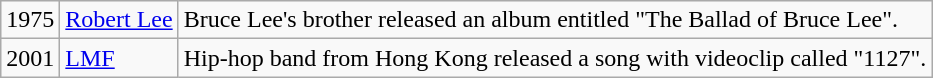<table class="wikitable">
<tr>
<td>1975</td>
<td><a href='#'>Robert Lee</a></td>
<td>Bruce Lee's brother released an album entitled "The Ballad of Bruce Lee".</td>
</tr>
<tr>
<td>2001</td>
<td><a href='#'>LMF</a></td>
<td>Hip-hop band from Hong Kong released a song with videoclip called "1127".</td>
</tr>
</table>
